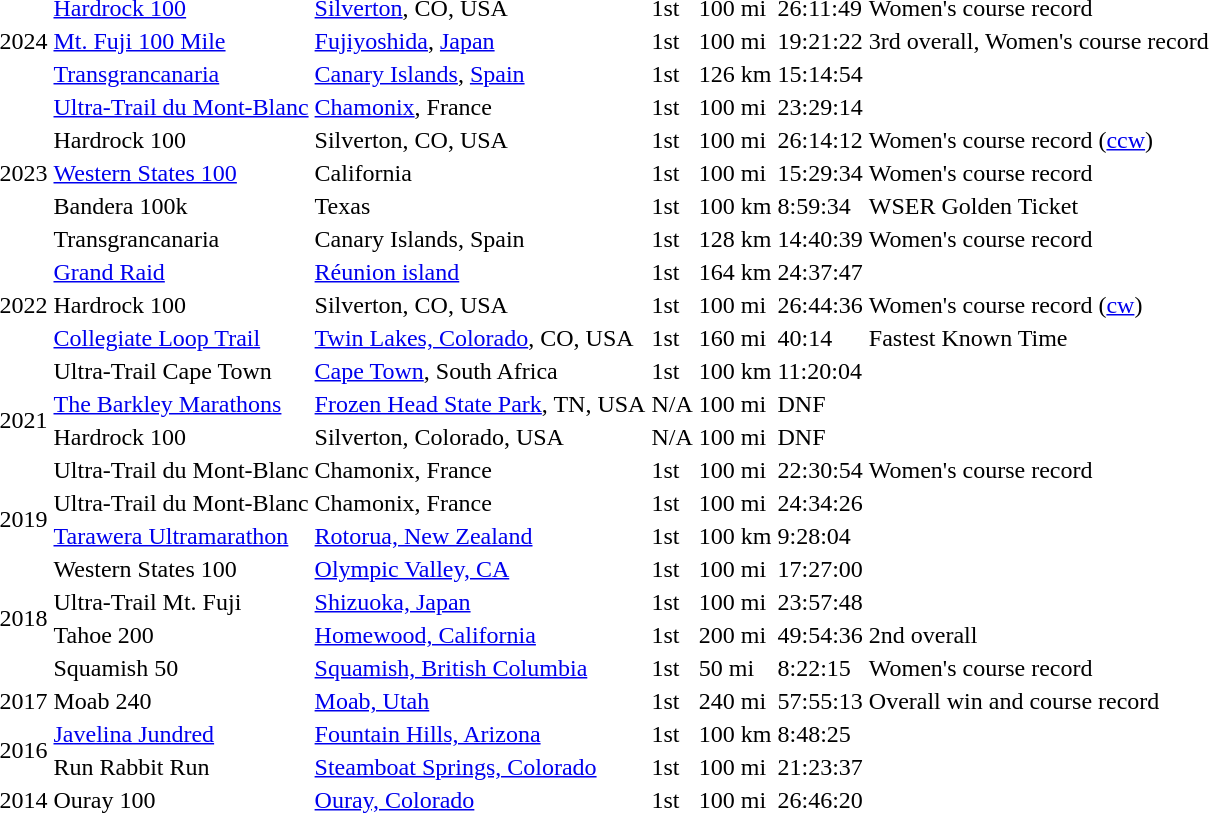<table>
<tr>
<td rowspan=3>2024</td>
<td><a href='#'>Hardrock 100</a></td>
<td><a href='#'>Silverton</a>, CO, USA</td>
<td>1st</td>
<td>100 mi</td>
<td>26:11:49</td>
<td>Women's course record</td>
</tr>
<tr>
<td><a href='#'>Mt. Fuji 100 Mile</a></td>
<td><a href='#'>Fujiyoshida</a>, <a href='#'>Japan</a></td>
<td>1st</td>
<td>100 mi</td>
<td>19:21:22</td>
<td>3rd overall, Women's course record</td>
</tr>
<tr>
<td><a href='#'>Transgrancanaria</a></td>
<td><a href='#'>Canary Islands</a>, <a href='#'>Spain</a></td>
<td>1st</td>
<td>126 km</td>
<td>15:14:54</td>
</tr>
<tr>
<td rowspan=5>2023</td>
<td><a href='#'>Ultra-Trail du Mont-Blanc</a></td>
<td><a href='#'>Chamonix</a>, France</td>
<td>1st</td>
<td>100 mi</td>
<td>23:29:14</td>
</tr>
<tr>
<td>Hardrock 100</td>
<td>Silverton, CO, USA</td>
<td>1st</td>
<td>100 mi</td>
<td>26:14:12</td>
<td>Women's course record (<a href='#'>ccw</a>)</td>
</tr>
<tr>
<td><a href='#'>Western States 100</a></td>
<td>California</td>
<td>1st</td>
<td>100 mi</td>
<td>15:29:34</td>
<td>Women's course record</td>
</tr>
<tr>
<td>Bandera 100k</td>
<td>Texas</td>
<td>1st</td>
<td>100 km</td>
<td>8:59:34</td>
<td>WSER Golden Ticket</td>
</tr>
<tr>
<td>Transgrancanaria</td>
<td>Canary Islands, Spain</td>
<td>1st</td>
<td>128 km</td>
<td>14:40:39</td>
<td>Women's course record</td>
</tr>
<tr>
<td rowspan=3>2022</td>
<td><a href='#'>Grand Raid</a></td>
<td><a href='#'>Réunion island</a></td>
<td>1st</td>
<td>164 km</td>
<td>24:37:47</td>
<td></td>
</tr>
<tr>
<td>Hardrock 100</td>
<td>Silverton, CO, USA</td>
<td>1st</td>
<td>100 mi</td>
<td>26:44:36</td>
<td>Women's course record (<a href='#'>cw</a>)</td>
</tr>
<tr>
<td><a href='#'>Collegiate Loop Trail</a></td>
<td><a href='#'>Twin Lakes, Colorado</a>, CO, USA</td>
<td>1st</td>
<td>160 mi</td>
<td>40:14</td>
<td>Fastest Known Time</td>
</tr>
<tr>
<td rowspan=4>2021</td>
<td>Ultra-Trail Cape Town</td>
<td><a href='#'>Cape Town</a>, South Africa</td>
<td>1st</td>
<td>100 km</td>
<td>11:20:04</td>
<td></td>
</tr>
<tr>
<td><a href='#'>The Barkley Marathons</a></td>
<td><a href='#'>Frozen Head State Park</a>, TN, USA</td>
<td>N/A</td>
<td>100 mi</td>
<td>DNF</td>
<td></td>
</tr>
<tr>
<td>Hardrock 100</td>
<td>Silverton, Colorado, USA</td>
<td>N/A</td>
<td>100 mi</td>
<td>DNF</td>
<td></td>
</tr>
<tr>
<td>Ultra-Trail du Mont-Blanc</td>
<td>Chamonix, France</td>
<td>1st</td>
<td>100 mi</td>
<td>22:30:54</td>
<td>Women's course record</td>
</tr>
<tr>
<td rowspan=2>2019</td>
<td>Ultra-Trail du Mont-Blanc</td>
<td>Chamonix, France</td>
<td>1st</td>
<td>100 mi</td>
<td>24:34:26</td>
<td></td>
</tr>
<tr>
<td><a href='#'>Tarawera Ultramarathon</a></td>
<td><a href='#'>Rotorua, New Zealand</a></td>
<td>1st</td>
<td>100 km</td>
<td>9:28:04</td>
<td></td>
</tr>
<tr>
<td rowspan=4>2018</td>
<td>Western States 100</td>
<td><a href='#'>Olympic Valley, CA</a></td>
<td>1st</td>
<td>100 mi</td>
<td>17:27:00</td>
<td></td>
</tr>
<tr>
<td>Ultra-Trail Mt. Fuji</td>
<td><a href='#'>Shizuoka, Japan</a></td>
<td>1st</td>
<td>100 mi</td>
<td>23:57:48</td>
<td></td>
</tr>
<tr>
<td>Tahoe 200</td>
<td><a href='#'>Homewood, California</a></td>
<td>1st</td>
<td>200 mi</td>
<td>49:54:36</td>
<td>2nd overall</td>
</tr>
<tr>
<td>Squamish 50</td>
<td><a href='#'>Squamish, British Columbia</a></td>
<td>1st</td>
<td>50 mi</td>
<td>8:22:15</td>
<td>Women's course record</td>
</tr>
<tr>
<td rowspan=1>2017</td>
<td>Moab 240</td>
<td><a href='#'>Moab, Utah</a></td>
<td>1st</td>
<td>240 mi</td>
<td>57:55:13</td>
<td>Overall win and course record</td>
</tr>
<tr>
<td rowspan=2>2016</td>
<td><a href='#'>Javelina Jundred</a></td>
<td><a href='#'>Fountain Hills, Arizona</a></td>
<td>1st</td>
<td>100 km</td>
<td>8:48:25</td>
<td></td>
</tr>
<tr>
<td>Run Rabbit Run</td>
<td><a href='#'>Steamboat Springs, Colorado</a></td>
<td>1st</td>
<td>100 mi</td>
<td>21:23:37</td>
<td></td>
</tr>
<tr>
<td rowspan=1>2014</td>
<td>Ouray 100</td>
<td><a href='#'>Ouray, Colorado</a></td>
<td>1st</td>
<td>100 mi</td>
<td>26:46:20</td>
<td></td>
</tr>
<tr>
</tr>
</table>
